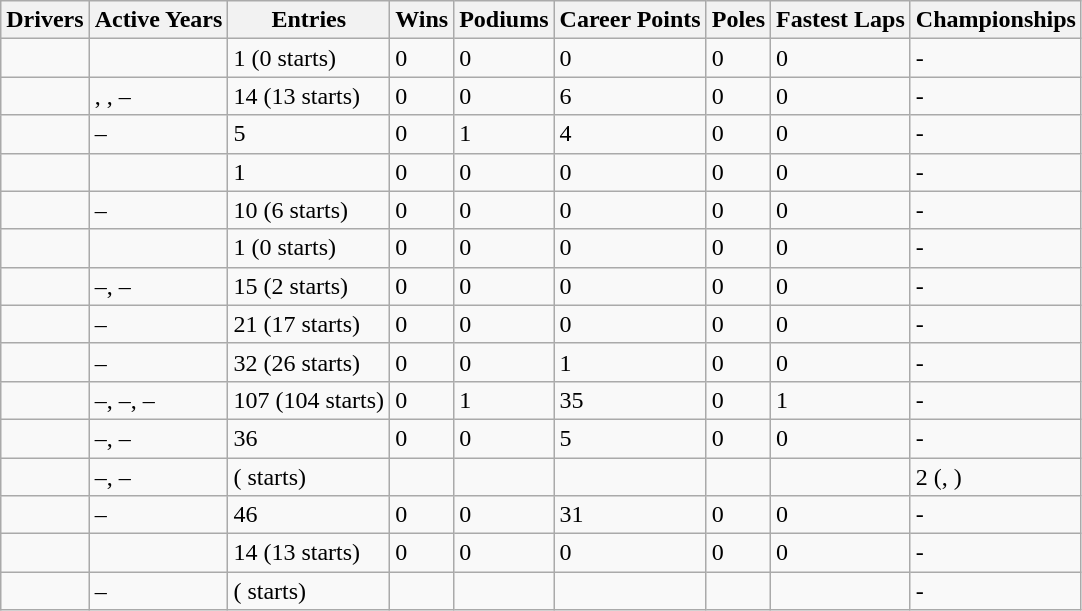<table class="wikitable sortable" border="1">
<tr>
<th scope="col">Drivers</th>
<th scope="col">Active Years</th>
<th scope="col">Entries</th>
<th scope="col">Wins</th>
<th scope="col">Podiums</th>
<th scope="col">Career Points</th>
<th scope="col">Poles</th>
<th scope="col">Fastest Laps</th>
<th scope="col">Championships</th>
</tr>
<tr>
<td></td>
<td></td>
<td>1 (0 starts)</td>
<td>0</td>
<td>0</td>
<td>0</td>
<td>0</td>
<td>0</td>
<td>-</td>
</tr>
<tr>
<td></td>
<td>, , –</td>
<td>14 (13 starts)</td>
<td>0</td>
<td>0</td>
<td>6</td>
<td>0</td>
<td>0</td>
<td>-</td>
</tr>
<tr>
<td></td>
<td>–</td>
<td>5</td>
<td>0</td>
<td>1</td>
<td>4</td>
<td>0</td>
<td>0</td>
<td>-</td>
</tr>
<tr>
<td></td>
<td></td>
<td>1</td>
<td>0</td>
<td>0</td>
<td>0</td>
<td>0</td>
<td>0</td>
<td>-</td>
</tr>
<tr>
<td></td>
<td>–</td>
<td>10 (6 starts)</td>
<td>0</td>
<td>0</td>
<td>0</td>
<td>0</td>
<td>0</td>
<td>-</td>
</tr>
<tr>
<td></td>
<td></td>
<td>1 (0 starts)</td>
<td>0</td>
<td>0</td>
<td>0</td>
<td>0</td>
<td>0</td>
<td>-</td>
</tr>
<tr>
<td></td>
<td>–, –</td>
<td>15 (2 starts)</td>
<td>0</td>
<td>0</td>
<td>0</td>
<td>0</td>
<td>0</td>
<td>-</td>
</tr>
<tr>
<td></td>
<td>–</td>
<td>21 (17 starts)</td>
<td>0</td>
<td>0</td>
<td>0</td>
<td>0</td>
<td>0</td>
<td>-</td>
</tr>
<tr>
<td></td>
<td>–</td>
<td>32 (26 starts)</td>
<td>0</td>
<td>0</td>
<td>1</td>
<td>0</td>
<td>0</td>
<td>-</td>
</tr>
<tr>
<td></td>
<td>–, –, –</td>
<td>107 (104 starts)</td>
<td>0</td>
<td>1</td>
<td>35</td>
<td>0</td>
<td>1</td>
<td>-</td>
</tr>
<tr>
<td></td>
<td>–, –</td>
<td>36</td>
<td>0</td>
<td>0</td>
<td>5</td>
<td>0</td>
<td>0</td>
<td>-</td>
</tr>
<tr>
<td></td>
<td>–, –</td>
<td> ( starts)</td>
<td></td>
<td></td>
<td></td>
<td></td>
<td></td>
<td>2 (, )</td>
</tr>
<tr>
<td></td>
<td>–</td>
<td>46</td>
<td>0</td>
<td>0</td>
<td>31</td>
<td>0</td>
<td>0</td>
<td>-</td>
</tr>
<tr>
<td></td>
<td></td>
<td>14 (13 starts)</td>
<td>0</td>
<td>0</td>
<td>0</td>
<td>0</td>
<td>0</td>
<td>-</td>
</tr>
<tr>
<td></td>
<td>–</td>
<td> ( starts)</td>
<td></td>
<td></td>
<td></td>
<td></td>
<td></td>
<td>-</td>
</tr>
</table>
